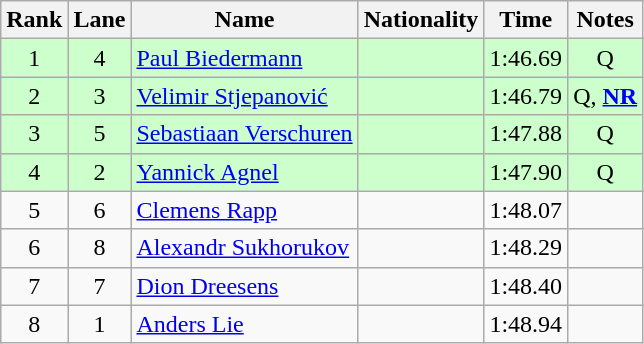<table class="wikitable sortable" style="text-align:center">
<tr>
<th>Rank</th>
<th>Lane</th>
<th>Name</th>
<th>Nationality</th>
<th>Time</th>
<th>Notes</th>
</tr>
<tr bgcolor=ccffcc>
<td>1</td>
<td>4</td>
<td align=left><a href='#'>Paul Biedermann</a></td>
<td align=left></td>
<td>1:46.69</td>
<td>Q</td>
</tr>
<tr bgcolor=ccffcc>
<td>2</td>
<td>3</td>
<td align=left><a href='#'>Velimir Stjepanović</a></td>
<td align=left></td>
<td>1:46.79</td>
<td>Q, <strong><a href='#'>NR</a></strong></td>
</tr>
<tr bgcolor=ccffcc>
<td>3</td>
<td>5</td>
<td align=left><a href='#'>Sebastiaan Verschuren</a></td>
<td align=left></td>
<td>1:47.88</td>
<td>Q</td>
</tr>
<tr bgcolor=ccffcc>
<td>4</td>
<td>2</td>
<td align=left><a href='#'>Yannick Agnel</a></td>
<td align=left></td>
<td>1:47.90</td>
<td>Q</td>
</tr>
<tr>
<td>5</td>
<td>6</td>
<td align=left><a href='#'>Clemens Rapp</a></td>
<td align=left></td>
<td>1:48.07</td>
<td></td>
</tr>
<tr>
<td>6</td>
<td>8</td>
<td align=left><a href='#'>Alexandr Sukhorukov</a></td>
<td align=left></td>
<td>1:48.29</td>
<td></td>
</tr>
<tr>
<td>7</td>
<td>7</td>
<td align=left><a href='#'>Dion Dreesens</a></td>
<td align=left></td>
<td>1:48.40</td>
<td></td>
</tr>
<tr>
<td>8</td>
<td>1</td>
<td align=left><a href='#'>Anders Lie</a></td>
<td align=left></td>
<td>1:48.94</td>
<td></td>
</tr>
</table>
